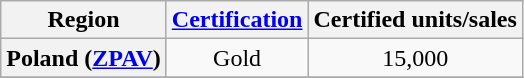<table class="wikitable sortable plainrowheaders" style="text-align:center">
<tr>
<th scope="col">Region</th>
<th scope="col"><a href='#'>Certification</a></th>
<th scope="col">Certified units/sales</th>
</tr>
<tr>
<th scope="row">Poland (<a href='#'>ZPAV</a>)</th>
<td>Gold</td>
<td>15,000</td>
</tr>
<tr>
</tr>
</table>
